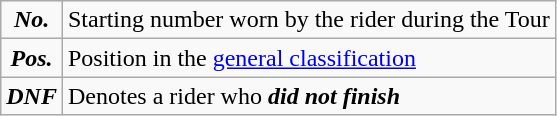<table class="wikitable">
<tr>
<td align=center><strong><em>No.</em></strong></td>
<td>Starting number worn by the rider during the Tour</td>
</tr>
<tr>
<td align=center><strong><em>Pos.</em></strong></td>
<td>Position in the <a href='#'>general classification</a></td>
</tr>
<tr>
<td align=center><strong><em>DNF</em></strong></td>
<td>Denotes a rider who <strong><em>did not finish</em></strong></td>
</tr>
</table>
